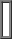<table border="1" cellpadding="2" cellspacing="0" style="margin:auto;">
<tr>
<td style="text-align:center;" colspan="2"><br> 
 

 
 
 
 
 
 
 
 
 
 
 
 
 
 
 
 
 
 
 


</td>
</tr>
</table>
